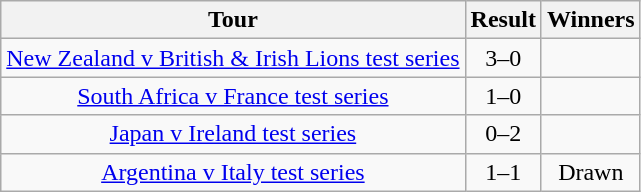<table class="wikitable" style="text-align:center">
<tr>
<th style="width="320">Tour</th>
<th style="width"70">Result</th>
<th style="width"100">Winners</th>
</tr>
<tr>
<td><a href='#'>New Zealand v British & Irish Lions test series</a></td>
<td>3–0</td>
<td align=center></td>
</tr>
<tr>
<td><a href='#'>South Africa v France test series</a></td>
<td>1–0</td>
<td align=center></td>
</tr>
<tr>
<td><a href='#'>Japan v Ireland test series</a></td>
<td>0–2</td>
<td align=center></td>
</tr>
<tr>
<td><a href='#'>Argentina v Italy test series</a></td>
<td>1–1</td>
<td align=center>Drawn</td>
</tr>
</table>
